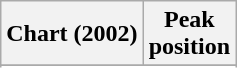<table class="wikitable sortable plainrowheaders" style="text-align:center">
<tr>
<th scope="col">Chart (2002)</th>
<th scope="col">Peak<br>position</th>
</tr>
<tr>
</tr>
<tr>
</tr>
</table>
